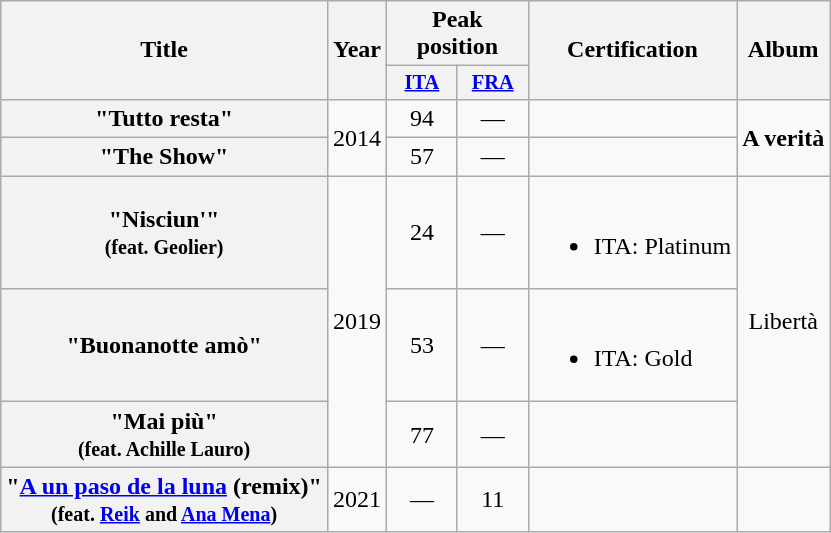<table class="wikitable plainrowheaders" style="text-align:center">
<tr>
<th rowspan="2">Title</th>
<th rowspan="2">Year</th>
<th colspan="2">Peak position</th>
<th rowspan="2">Certification</th>
<th rowspan="2">Album</th>
</tr>
<tr>
<th style="width:3em;font-size:85%"><a href='#'>ITA</a><br></th>
<th style="width:3em;font-size:85%"><a href='#'>FRA</a><br></th>
</tr>
<tr>
<th scope="row">"Tutto resta"</th>
<td rowspan="2">2014</td>
<td>94</td>
<td>—</td>
<td align="left"></td>
<td rowspan="2"><strong>A verità<em></td>
</tr>
<tr>
<th scope="row">"The Show"</th>
<td>57</td>
<td>—</td>
<td align="left"></td>
</tr>
<tr>
<th scope="row">"Nisciun'"<br><small>(feat. Geolier)</small></th>
<td rowspan="3">2019</td>
<td>24</td>
<td>—</td>
<td align="left"><br><ul><li>ITA: Platinum</li></ul></td>
<td rowspan="3"></em>Libertà<em></td>
</tr>
<tr>
<th scope="row">"Buonanotte amò"</th>
<td>53</td>
<td>—</td>
<td align="left"><br><ul><li>ITA: Gold</li></ul></td>
</tr>
<tr>
<th scope="row">"Mai più"<br> <small>(feat. Achille Lauro)</small></th>
<td>77</td>
<td>—</td>
<td align="left"></td>
</tr>
<tr>
<th scope="row">"<a href='#'>A un paso de la luna</a> (remix)" <br> <small>(feat. <a href='#'>Reik</a> and <a href='#'>Ana Mena</a>)<br></small></th>
<td>2021</td>
<td>—</td>
<td>11</td>
<td align="left"></td>
<td></td>
</tr>
</table>
